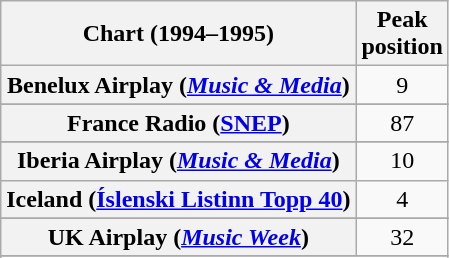<table class="wikitable sortable plainrowheaders" style="text-align:center">
<tr>
<th scope="col">Chart (1994–1995)</th>
<th scope="col">Peak<br>position</th>
</tr>
<tr>
<th scope="row">Benelux Airplay (<em><a href='#'>Music & Media</a></em>)</th>
<td>9</td>
</tr>
<tr>
</tr>
<tr>
<th scope="row">France Radio (<a href='#'>SNEP</a>)</th>
<td>87</td>
</tr>
<tr>
</tr>
<tr>
<th scope="row">Iberia Airplay (<em><a href='#'>Music & Media</a></em>)</th>
<td>10</td>
</tr>
<tr>
<th scope="row">Iceland (<a href='#'>Íslenski Listinn Topp 40</a>)</th>
<td>4</td>
</tr>
<tr>
</tr>
<tr>
</tr>
<tr>
</tr>
<tr>
<th scope="row">UK Airplay (<em><a href='#'>Music Week</a></em>)</th>
<td>32</td>
</tr>
<tr>
</tr>
<tr>
</tr>
<tr>
</tr>
</table>
